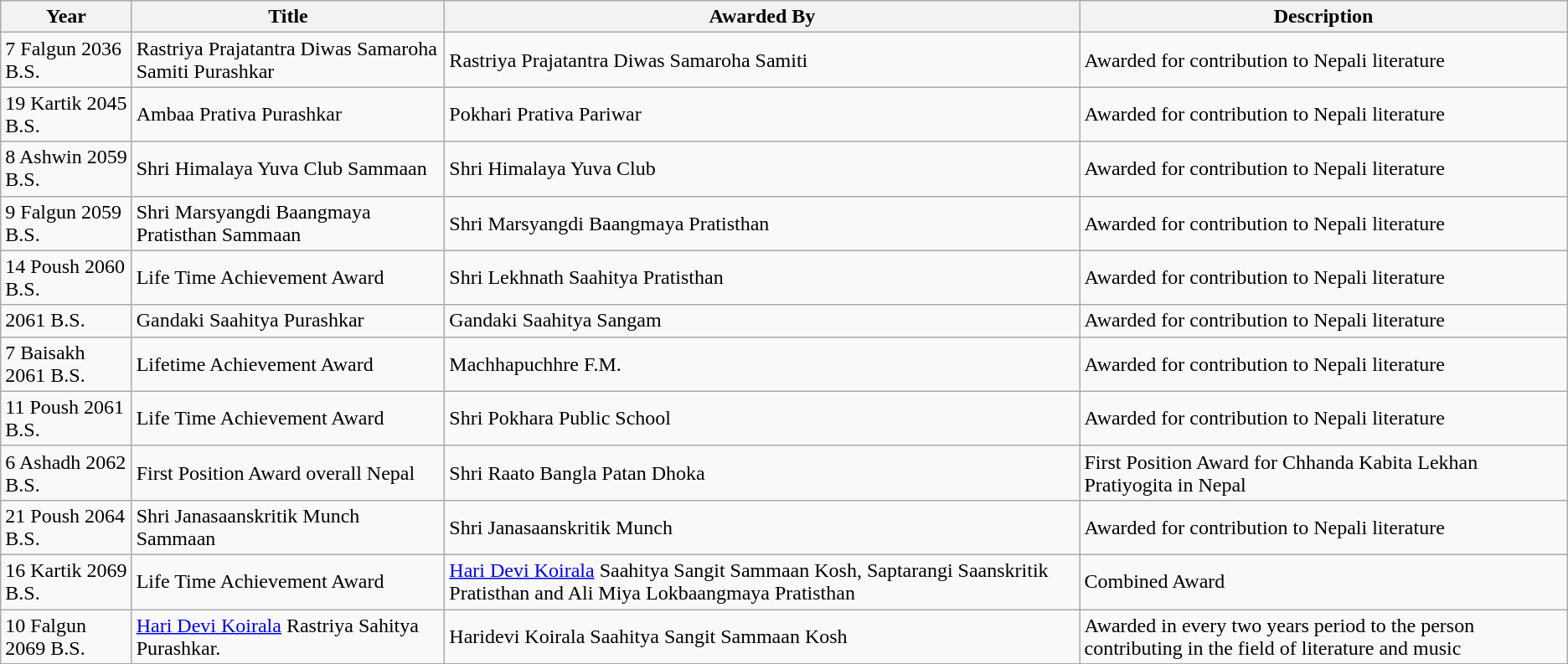<table class="wikitable sortable">
<tr>
<th>Year</th>
<th>Title</th>
<th>Awarded By</th>
<th>Description</th>
</tr>
<tr>
<td>7 Falgun 2036 B.S.</td>
<td>Rastriya Prajatantra Diwas Samaroha Samiti Purashkar</td>
<td>Rastriya Prajatantra Diwas Samaroha Samiti</td>
<td>Awarded for contribution to Nepali literature</td>
</tr>
<tr>
<td>19 Kartik 2045 B.S.</td>
<td>Ambaa Prativa Purashkar</td>
<td>Pokhari Prativa Pariwar</td>
<td>Awarded for contribution to Nepali literature</td>
</tr>
<tr>
<td>8 Ashwin 2059 B.S.</td>
<td>Shri Himalaya Yuva Club Sammaan</td>
<td>Shri Himalaya Yuva Club</td>
<td>Awarded for contribution to Nepali literature</td>
</tr>
<tr>
<td>9 Falgun 2059 B.S.</td>
<td>Shri Marsyangdi Baangmaya Pratisthan Sammaan</td>
<td>Shri Marsyangdi Baangmaya Pratisthan</td>
<td>Awarded for contribution to Nepali literature</td>
</tr>
<tr>
<td>14 Poush 2060 B.S.</td>
<td>Life Time Achievement Award</td>
<td>Shri Lekhnath Saahitya Pratisthan</td>
<td>Awarded for contribution to Nepali literature</td>
</tr>
<tr>
<td>2061 B.S.</td>
<td>Gandaki Saahitya Purashkar</td>
<td>Gandaki Saahitya Sangam</td>
<td>Awarded for contribution to Nepali literature</td>
</tr>
<tr>
<td>7 Baisakh 2061 B.S.</td>
<td>Lifetime Achievement Award</td>
<td>Machhapuchhre F.M.</td>
<td>Awarded for contribution to Nepali literature</td>
</tr>
<tr>
<td>11 Poush 2061 B.S.</td>
<td>Life Time Achievement Award</td>
<td>Shri Pokhara Public School</td>
<td>Awarded for contribution to Nepali literature</td>
</tr>
<tr>
<td>6 Ashadh 2062 B.S.</td>
<td>First Position Award overall Nepal</td>
<td>Shri Raato Bangla Patan Dhoka</td>
<td>First Position Award for Chhanda Kabita Lekhan Pratiyogita in Nepal</td>
</tr>
<tr>
<td>21 Poush 2064 B.S.</td>
<td>Shri Janasaanskritik Munch Sammaan</td>
<td>Shri Janasaanskritik Munch</td>
<td>Awarded for contribution to Nepali literature</td>
</tr>
<tr>
<td>16 Kartik 2069 B.S.</td>
<td>Life Time Achievement Award</td>
<td><a href='#'>Hari Devi Koirala</a> Saahitya Sangit Sammaan Kosh, Saptarangi Saanskritik Pratisthan and Ali Miya Lokbaangmaya Pratisthan</td>
<td>Combined Award</td>
</tr>
<tr>
<td>10 Falgun 2069 B.S.</td>
<td><a href='#'>Hari Devi Koirala</a> Rastriya Sahitya Purashkar.</td>
<td>Haridevi Koirala Saahitya Sangit Sammaan Kosh</td>
<td>Awarded in every two years period to the person contributing in the field of literature and music</td>
</tr>
</table>
